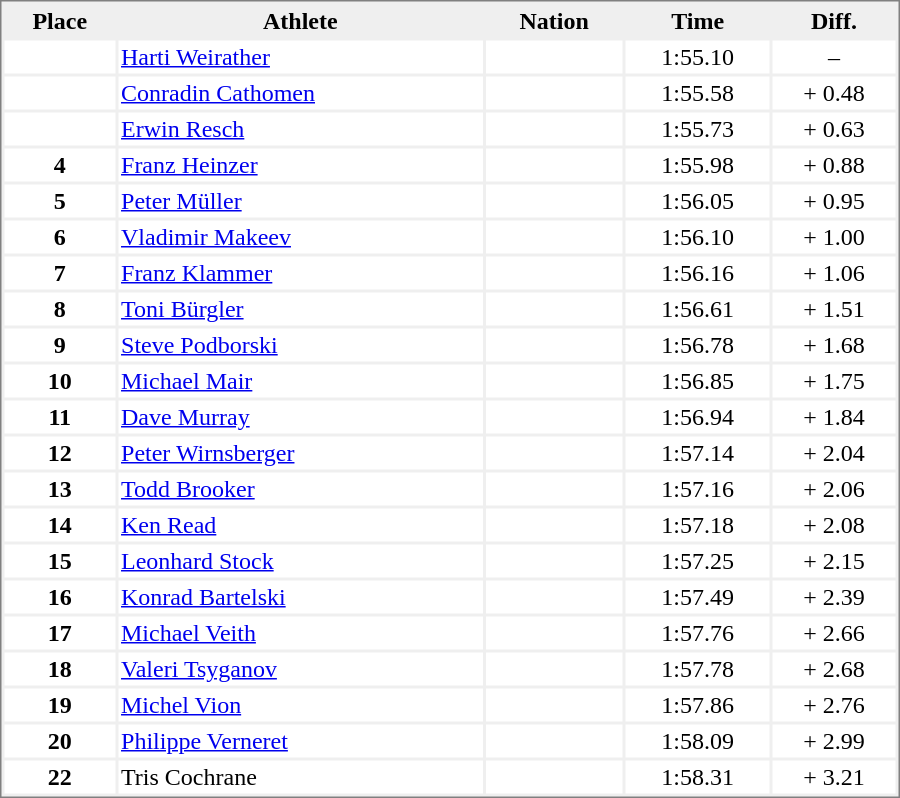<table style="border-style:solid;border-width:1px;border-color:#808080;background-color:#EFEFEF" cellspacing="2" cellpadding="2" width="600px">
<tr bgcolor="#EFEFEF">
<th>Place</th>
<th>Athlete</th>
<th>Nation</th>
<th>Time</th>
<th>Diff.</th>
</tr>
<tr align="center" valign="top" bgcolor="#FFFFFF">
<th></th>
<td align="left"><a href='#'>Harti Weirather</a></td>
<td align="left"></td>
<td>1:55.10</td>
<td>–</td>
</tr>
<tr align="center" valign="top" bgcolor="#FFFFFF">
<th></th>
<td align="left"><a href='#'>Conradin Cathomen</a></td>
<td align="left"></td>
<td>1:55.58</td>
<td>+ 0.48</td>
</tr>
<tr align="center" valign="top" bgcolor="#FFFFFF">
<th></th>
<td align="left"><a href='#'>Erwin Resch</a></td>
<td align="left"></td>
<td>1:55.73</td>
<td>+ 0.63</td>
</tr>
<tr align="center" valign="top" bgcolor="#FFFFFF">
<th>4</th>
<td align="left"><a href='#'>Franz Heinzer</a></td>
<td align="left"></td>
<td>1:55.98</td>
<td>+ 0.88</td>
</tr>
<tr align="center" valign="top" bgcolor="#FFFFFF">
<th>5</th>
<td align="left"><a href='#'>Peter Müller</a></td>
<td align="left"></td>
<td>1:56.05</td>
<td>+ 0.95</td>
</tr>
<tr align="center" valign="top" bgcolor="#FFFFFF">
<th>6</th>
<td align="left"><a href='#'>Vladimir Makeev</a></td>
<td align="left"></td>
<td>1:56.10</td>
<td>+ 1.00</td>
</tr>
<tr align="center" valign="top" bgcolor="#FFFFFF">
<th>7</th>
<td align="left"><a href='#'>Franz Klammer</a></td>
<td align="left"></td>
<td>1:56.16</td>
<td>+ 1.06</td>
</tr>
<tr align="center" valign="top" bgcolor="#FFFFFF">
<th>8</th>
<td align="left"><a href='#'>Toni Bürgler</a></td>
<td align="left"></td>
<td>1:56.61</td>
<td>+ 1.51</td>
</tr>
<tr align="center" valign="top" bgcolor="#FFFFFF">
<th>9</th>
<td align="left"><a href='#'>Steve Podborski</a></td>
<td align="left"></td>
<td>1:56.78</td>
<td>+ 1.68</td>
</tr>
<tr align="center" valign="top" bgcolor="#FFFFFF">
<th>10</th>
<td align="left"><a href='#'>Michael Mair</a></td>
<td align="left"></td>
<td>1:56.85</td>
<td>+ 1.75</td>
</tr>
<tr align="center" valign="top" bgcolor="#FFFFFF">
<th>11</th>
<td align="left"><a href='#'>Dave Murray</a></td>
<td align="left"></td>
<td>1:56.94</td>
<td>+ 1.84</td>
</tr>
<tr align="center" valign="top" bgcolor="#FFFFFF">
<th>12</th>
<td align="left"><a href='#'>Peter Wirnsberger</a></td>
<td align="left"></td>
<td>1:57.14</td>
<td>+ 2.04</td>
</tr>
<tr align="center" valign="top" bgcolor="#FFFFFF">
<th>13</th>
<td align="left"><a href='#'>Todd Brooker</a></td>
<td align="left"></td>
<td>1:57.16</td>
<td>+ 2.06</td>
</tr>
<tr align="center" valign="top" bgcolor="#FFFFFF">
<th>14</th>
<td align="left"><a href='#'>Ken Read</a></td>
<td align="left"></td>
<td>1:57.18</td>
<td>+ 2.08</td>
</tr>
<tr align="center" valign="top" bgcolor="#FFFFFF">
<th>15</th>
<td align="left"><a href='#'>Leonhard Stock</a></td>
<td align="left"></td>
<td>1:57.25</td>
<td>+ 2.15</td>
</tr>
<tr align="center" valign="top" bgcolor="#FFFFFF">
<th>16</th>
<td align="left"><a href='#'>Konrad Bartelski</a></td>
<td align="left"></td>
<td>1:57.49</td>
<td>+ 2.39</td>
</tr>
<tr align="center" valign="top" bgcolor="#FFFFFF">
<th>17</th>
<td align="left"><a href='#'>Michael Veith</a></td>
<td align="left"></td>
<td>1:57.76</td>
<td>+ 2.66</td>
</tr>
<tr align="center" valign="top" bgcolor="#FFFFFF">
<th>18</th>
<td align="left"><a href='#'>Valeri Tsyganov</a></td>
<td align="left"></td>
<td>1:57.78</td>
<td>+ 2.68</td>
</tr>
<tr align="center" valign="top" bgcolor="#FFFFFF">
<th>19</th>
<td align="left"><a href='#'>Michel Vion</a></td>
<td align="left"></td>
<td>1:57.86</td>
<td>+ 2.76</td>
</tr>
<tr align="center" valign="top" bgcolor="#FFFFFF">
<th>20</th>
<td align="left"><a href='#'>Philippe Verneret</a></td>
<td align="left"></td>
<td>1:58.09</td>
<td>+ 2.99</td>
</tr>
<tr align="center" valign="top" bgcolor="#FFFFFF">
<th>22</th>
<td align="left">Tris Cochrane</td>
<td align="left"></td>
<td>1:58.31</td>
<td>+ 3.21</td>
</tr>
</table>
